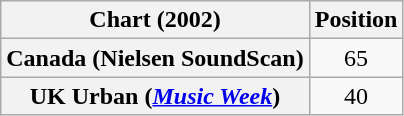<table class="wikitable plainrowheaders" style="text-align:center">
<tr>
<th scope="col">Chart (2002)</th>
<th scope="col">Position</th>
</tr>
<tr>
<th scope="row">Canada (Nielsen SoundScan)</th>
<td>65</td>
</tr>
<tr>
<th scope="row">UK Urban (<em><a href='#'>Music Week</a></em>)</th>
<td>40</td>
</tr>
</table>
